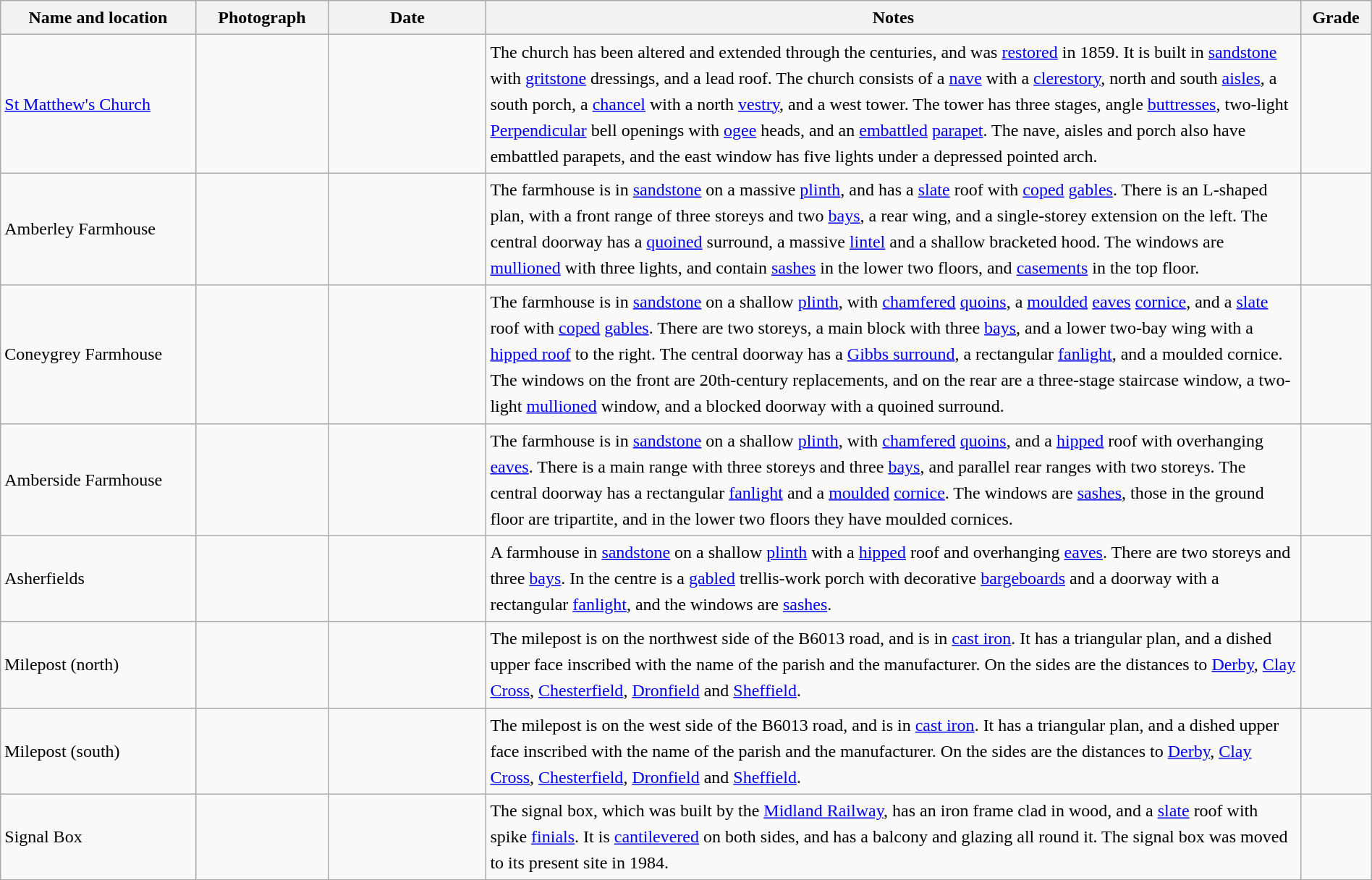<table class="wikitable sortable plainrowheaders" style="width:100%; border:0; text-align:left; line-height:150%;">
<tr>
<th scope="col"  style="width:150px">Name and location</th>
<th scope="col"  style="width:100px" class="unsortable">Photograph</th>
<th scope="col"  style="width:120px">Date</th>
<th scope="col"  style="width:650px" class="unsortable">Notes</th>
<th scope="col"  style="width:50px">Grade</th>
</tr>
<tr>
<td><a href='#'>St Matthew's Church</a><br><small></small></td>
<td></td>
<td align="center"></td>
<td>The church has been altered and extended through the centuries, and was <a href='#'>restored</a> in 1859.  It is built in <a href='#'>sandstone</a> with <a href='#'>gritstone</a> dressings, and a lead roof.  The church consists of a <a href='#'>nave</a> with a <a href='#'>clerestory</a>, north and south <a href='#'>aisles</a>, a south porch, a <a href='#'>chancel</a> with a north <a href='#'>vestry</a>, and a west tower.  The tower has three stages, angle <a href='#'>buttresses</a>, two-light <a href='#'>Perpendicular</a> bell openings with <a href='#'>ogee</a> heads, and an <a href='#'>embattled</a> <a href='#'>parapet</a>.  The nave, aisles and porch also have embattled parapets, and the east window has five lights under a depressed pointed arch.</td>
<td align="center" ></td>
</tr>
<tr>
<td>Amberley Farmhouse<br><small></small></td>
<td></td>
<td align="center"></td>
<td>The farmhouse is in <a href='#'>sandstone</a> on a massive <a href='#'>plinth</a>, and has a <a href='#'>slate</a> roof with <a href='#'>coped</a> <a href='#'>gables</a>.  There is an L-shaped plan, with a front range of three storeys and two <a href='#'>bays</a>, a rear wing, and a single-storey extension on the left.  The central doorway has a <a href='#'>quoined</a> surround, a massive <a href='#'>lintel</a> and a shallow bracketed hood.  The windows are <a href='#'>mullioned</a> with three lights, and contain <a href='#'>sashes</a> in the lower two floors, and <a href='#'>casements</a> in the top floor.</td>
<td align="center" ></td>
</tr>
<tr>
<td>Coneygrey Farmhouse<br><small></small></td>
<td></td>
<td align="center"></td>
<td>The farmhouse is in <a href='#'>sandstone</a> on a shallow <a href='#'>plinth</a>, with <a href='#'>chamfered</a> <a href='#'>quoins</a>, a <a href='#'>moulded</a> <a href='#'>eaves</a> <a href='#'>cornice</a>, and a <a href='#'>slate</a> roof with <a href='#'>coped</a> <a href='#'>gables</a>.  There are two storeys, a main block with three <a href='#'>bays</a>, and a lower two-bay wing with a <a href='#'>hipped roof</a> to the right.  The central doorway has a <a href='#'>Gibbs surround</a>, a rectangular <a href='#'>fanlight</a>, and a moulded cornice.  The windows on the front are 20th-century replacements, and on the rear are a three-stage staircase window, a two-light <a href='#'>mullioned</a> window, and a blocked doorway with a quoined surround.</td>
<td align="center" ></td>
</tr>
<tr>
<td>Amberside Farmhouse<br><small></small></td>
<td></td>
<td align="center"></td>
<td>The farmhouse is in <a href='#'>sandstone</a> on a shallow <a href='#'>plinth</a>, with <a href='#'>chamfered</a> <a href='#'>quoins</a>, and a <a href='#'>hipped</a> roof with overhanging <a href='#'>eaves</a>.  There is a main range with three storeys and three <a href='#'>bays</a>, and parallel rear ranges with two storeys.  The central doorway has a rectangular <a href='#'>fanlight</a> and a <a href='#'>moulded</a> <a href='#'>cornice</a>.  The windows are <a href='#'>sashes</a>, those in the ground floor are tripartite, and in the lower two floors they have moulded cornices.</td>
<td align="center" ></td>
</tr>
<tr>
<td>Asherfields<br><small></small></td>
<td></td>
<td align="center"></td>
<td>A farmhouse in <a href='#'>sandstone</a> on a shallow <a href='#'>plinth</a> with a <a href='#'>hipped</a> roof and overhanging <a href='#'>eaves</a>.  There are two storeys and three <a href='#'>bays</a>.  In the centre is a <a href='#'>gabled</a> trellis-work porch with decorative <a href='#'>bargeboards</a> and a doorway with a rectangular <a href='#'>fanlight</a>, and the windows are <a href='#'>sashes</a>.</td>
<td align="center" ></td>
</tr>
<tr>
<td>Milepost (north)<br><small></small></td>
<td></td>
<td align="center"></td>
<td>The milepost is on the northwest side of the B6013 road, and is in <a href='#'>cast iron</a>.  It has a triangular plan, and a dished upper face inscribed with the name of the parish and the manufacturer.  On the sides are the distances to <a href='#'>Derby</a>, <a href='#'>Clay Cross</a>, <a href='#'>Chesterfield</a>, <a href='#'>Dronfield</a> and <a href='#'>Sheffield</a>.</td>
<td align="center" ></td>
</tr>
<tr>
<td>Milepost (south)<br><small></small></td>
<td></td>
<td align="center"></td>
<td>The milepost is on the west side of the B6013 road, and is in <a href='#'>cast iron</a>.  It has a triangular plan, and a dished upper face inscribed with the name of the parish and the manufacturer.  On the sides are the distances to <a href='#'>Derby</a>, <a href='#'>Clay Cross</a>, <a href='#'>Chesterfield</a>, <a href='#'>Dronfield</a> and <a href='#'>Sheffield</a>.</td>
<td align="center" ></td>
</tr>
<tr>
<td>Signal Box<br><small></small></td>
<td></td>
<td align="center"></td>
<td>The signal box, which was built by the <a href='#'>Midland Railway</a>, has an iron frame clad in wood, and a <a href='#'>slate</a> roof with spike <a href='#'>finials</a>.  It is <a href='#'>cantilevered</a> on both sides, and has a balcony and glazing all round it.  The signal box was moved to its present site in 1984.</td>
<td align="center" ></td>
</tr>
<tr>
</tr>
</table>
